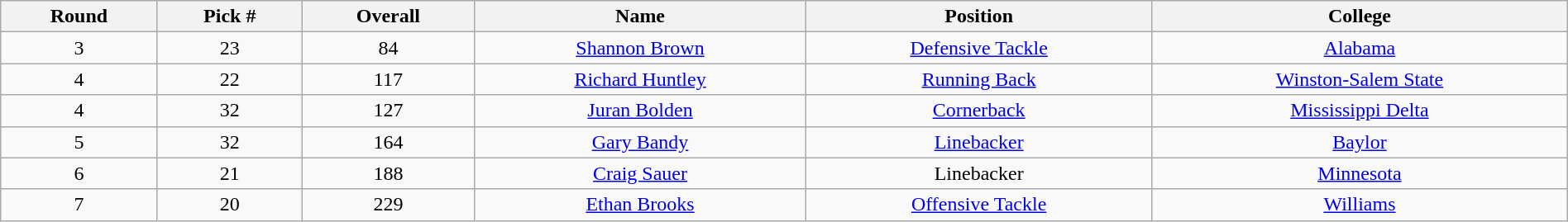<table class="wikitable sortable sortable" style="width: 100%; text-align:center">
<tr>
<th>Round</th>
<th>Pick #</th>
<th>Overall</th>
<th>Name</th>
<th>Position</th>
<th>College</th>
</tr>
<tr>
<td>3</td>
<td>23</td>
<td>84</td>
<td><a href='#'>Shannon Brown</a></td>
<td><a href='#'>Defensive Tackle</a></td>
<td><a href='#'>Alabama</a></td>
</tr>
<tr>
<td>4</td>
<td>22</td>
<td>117</td>
<td><a href='#'>Richard Huntley</a></td>
<td><a href='#'>Running Back</a></td>
<td><a href='#'>Winston-Salem State</a></td>
</tr>
<tr>
<td>4</td>
<td>32</td>
<td>127</td>
<td><a href='#'>Juran Bolden</a></td>
<td><a href='#'>Cornerback</a></td>
<td><a href='#'>Mississippi Delta</a></td>
</tr>
<tr>
<td>5</td>
<td>32</td>
<td>164</td>
<td><a href='#'>Gary Bandy</a></td>
<td><a href='#'>Linebacker</a></td>
<td><a href='#'>Baylor</a></td>
</tr>
<tr>
<td>6</td>
<td>21</td>
<td>188</td>
<td><a href='#'>Craig Sauer</a></td>
<td>Linebacker</td>
<td><a href='#'>Minnesota</a></td>
</tr>
<tr>
<td>7</td>
<td>20</td>
<td>229</td>
<td><a href='#'>Ethan Brooks</a></td>
<td><a href='#'>Offensive Tackle</a></td>
<td><a href='#'>Williams</a></td>
</tr>
</table>
